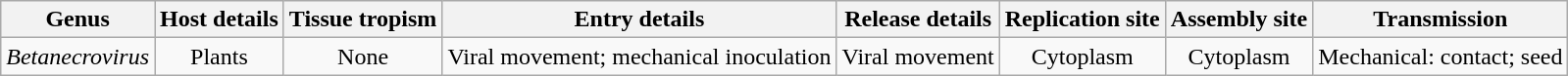<table class="wikitable sortable" style="text-align:center">
<tr>
<th>Genus</th>
<th>Host details</th>
<th>Tissue tropism</th>
<th>Entry details</th>
<th>Release details</th>
<th>Replication site</th>
<th>Assembly site</th>
<th>Transmission</th>
</tr>
<tr>
<td><em>Betanecrovirus</em></td>
<td>Plants</td>
<td>None</td>
<td>Viral movement; mechanical inoculation</td>
<td>Viral movement</td>
<td>Cytoplasm</td>
<td>Cytoplasm</td>
<td>Mechanical: contact; seed</td>
</tr>
</table>
